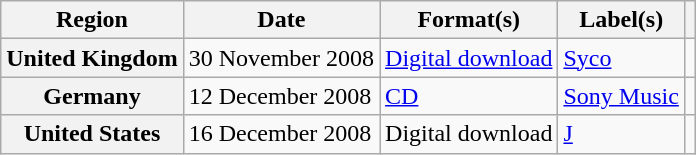<table class="wikitable plainrowheaders">
<tr>
<th scope="col">Region</th>
<th scope="col">Date</th>
<th scope="col">Format(s)</th>
<th scope="col">Label(s)</th>
<th scope="col"></th>
</tr>
<tr>
<th scope="row">United Kingdom</th>
<td>30 November 2008</td>
<td><a href='#'>Digital download</a></td>
<td><a href='#'>Syco</a></td>
<td></td>
</tr>
<tr>
<th scope="row">Germany</th>
<td>12 December 2008</td>
<td><a href='#'>CD</a></td>
<td><a href='#'>Sony Music</a></td>
<td></td>
</tr>
<tr>
<th scope="row">United States</th>
<td>16 December 2008</td>
<td>Digital download</td>
<td><a href='#'>J</a></td>
<td></td>
</tr>
</table>
